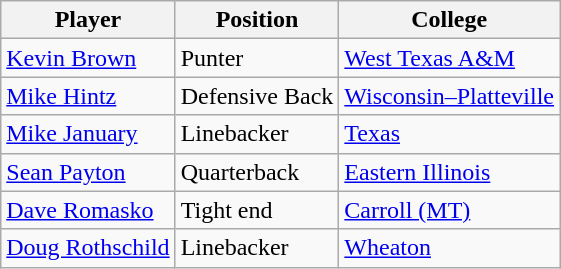<table class="wikitable">
<tr>
<th>Player</th>
<th>Position</th>
<th>College</th>
</tr>
<tr>
<td><a href='#'>Kevin Brown</a></td>
<td>Punter</td>
<td><a href='#'>West Texas A&M</a></td>
</tr>
<tr>
<td><a href='#'>Mike Hintz</a></td>
<td>Defensive Back</td>
<td><a href='#'>Wisconsin–Platteville</a></td>
</tr>
<tr>
<td><a href='#'>Mike January</a></td>
<td>Linebacker</td>
<td><a href='#'>Texas</a></td>
</tr>
<tr>
<td><a href='#'>Sean Payton</a></td>
<td>Quarterback</td>
<td><a href='#'>Eastern Illinois</a></td>
</tr>
<tr>
<td><a href='#'>Dave Romasko</a></td>
<td>Tight end</td>
<td><a href='#'>Carroll (MT)</a></td>
</tr>
<tr>
<td><a href='#'>Doug Rothschild</a></td>
<td>Linebacker</td>
<td><a href='#'>Wheaton</a></td>
</tr>
</table>
